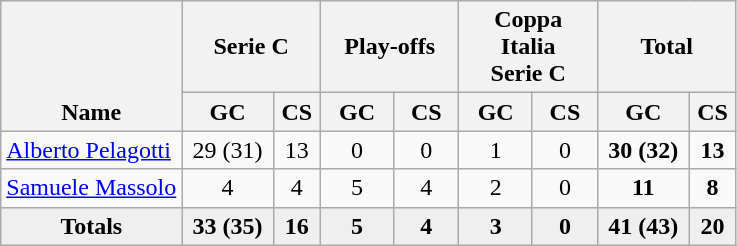<table class="wikitable" style="text-align:center">
<tr>
<th rowspan="2" valign="bottom">Name</th>
<th colspan="2" width="85">Serie C</th>
<th colspan="2" width="85">Play-offs</th>
<th colspan="2" width="85">Coppa Italia<br>Serie C</th>
<th colspan="2" width="85">Total</th>
</tr>
<tr>
<th>GC</th>
<th>CS</th>
<th>GC</th>
<th>CS</th>
<th>GC</th>
<th>CS</th>
<th>GC</th>
<th>CS</th>
</tr>
<tr>
<td align="left"> <a href='#'>Alberto Pelagotti</a></td>
<td>29 (31)</td>
<td>13</td>
<td>0</td>
<td>0</td>
<td>1</td>
<td>0</td>
<td><strong>30 (32)</strong></td>
<td><strong>13</strong></td>
</tr>
<tr>
<td align="left"> <a href='#'>Samuele Massolo</a></td>
<td>4</td>
<td>4</td>
<td>5</td>
<td>4</td>
<td>2</td>
<td>0</td>
<td><strong>11</strong></td>
<td><strong>8</strong></td>
</tr>
<tr bgcolor="#EFEFEF">
<td><strong>Totals</strong></td>
<td><strong>33 (35)</strong></td>
<td><strong>16</strong></td>
<td><strong>5</strong></td>
<td><strong>4</strong></td>
<td><strong>3</strong></td>
<td><strong>0</strong></td>
<td><strong>41 (43)</strong></td>
<td><strong>20</strong></td>
</tr>
</table>
